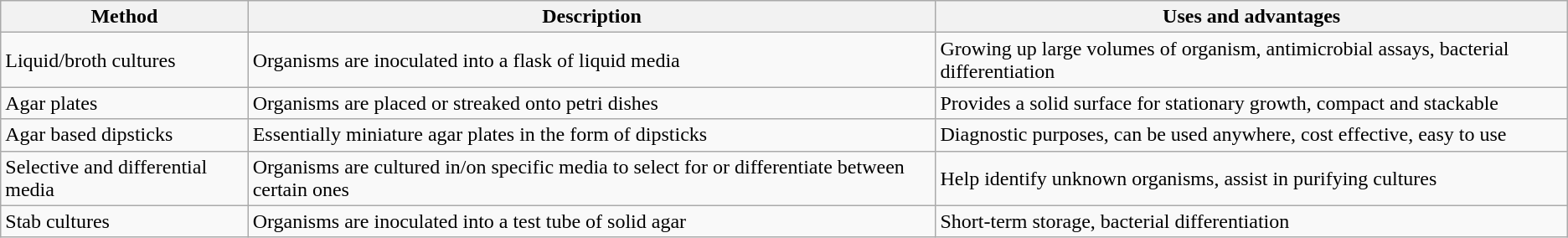<table class="wikitable">
<tr>
<th>Method</th>
<th>Description</th>
<th>Uses and advantages</th>
</tr>
<tr>
<td>Liquid/broth cultures</td>
<td>Organisms are inoculated into a flask of liquid media</td>
<td>Growing up large volumes of organism, antimicrobial assays, bacterial differentiation</td>
</tr>
<tr>
<td>Agar plates</td>
<td>Organisms are placed or streaked onto petri dishes</td>
<td>Provides a solid surface for stationary growth, compact and stackable</td>
</tr>
<tr>
<td>Agar based dipsticks</td>
<td>Essentially miniature agar plates in the form of dipsticks</td>
<td>Diagnostic purposes, can be used anywhere, cost effective, easy to use</td>
</tr>
<tr>
<td>Selective and differential media</td>
<td>Organisms are cultured in/on specific media to select for or differentiate between certain ones</td>
<td>Help identify unknown organisms, assist in purifying cultures</td>
</tr>
<tr>
<td>Stab cultures</td>
<td>Organisms are inoculated into a test tube of solid agar</td>
<td>Short-term storage, bacterial differentiation</td>
</tr>
</table>
